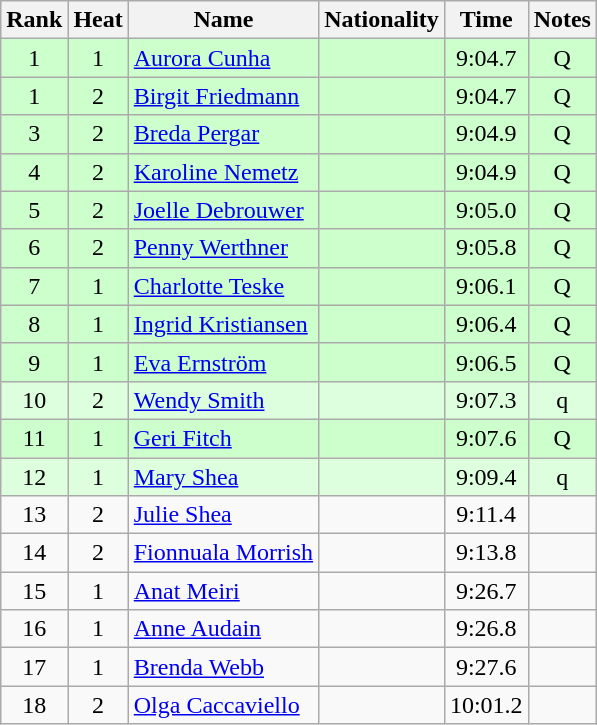<table class="wikitable sortable" style="text-align:center">
<tr>
<th>Rank</th>
<th>Heat</th>
<th>Name</th>
<th>Nationality</th>
<th>Time</th>
<th>Notes</th>
</tr>
<tr bgcolor=ccffcc>
<td>1</td>
<td>1</td>
<td align=left><a href='#'>Aurora Cunha</a></td>
<td align=left></td>
<td>9:04.7</td>
<td>Q</td>
</tr>
<tr bgcolor=ccffcc>
<td>1</td>
<td>2</td>
<td align=left><a href='#'>Birgit Friedmann</a></td>
<td align=left></td>
<td>9:04.7</td>
<td>Q</td>
</tr>
<tr bgcolor=ccffcc>
<td>3</td>
<td>2</td>
<td align=left><a href='#'>Breda Pergar</a></td>
<td align=left></td>
<td>9:04.9</td>
<td>Q</td>
</tr>
<tr bgcolor=ccffcc>
<td>4</td>
<td>2</td>
<td align=left><a href='#'>Karoline Nemetz</a></td>
<td align=left></td>
<td>9:04.9</td>
<td>Q</td>
</tr>
<tr bgcolor=ccffcc>
<td>5</td>
<td>2</td>
<td align=left><a href='#'>Joelle Debrouwer</a></td>
<td align=left></td>
<td>9:05.0</td>
<td>Q</td>
</tr>
<tr bgcolor=ccffcc>
<td>6</td>
<td>2</td>
<td align=left><a href='#'>Penny Werthner</a></td>
<td align=left></td>
<td>9:05.8</td>
<td>Q</td>
</tr>
<tr bgcolor=ccffcc>
<td>7</td>
<td>1</td>
<td align=left><a href='#'>Charlotte Teske</a></td>
<td align=left></td>
<td>9:06.1</td>
<td>Q</td>
</tr>
<tr bgcolor=ccffcc>
<td>8</td>
<td>1</td>
<td align=left><a href='#'>Ingrid Kristiansen</a></td>
<td align=left></td>
<td>9:06.4</td>
<td>Q</td>
</tr>
<tr bgcolor=ccffcc>
<td>9</td>
<td>1</td>
<td align=left><a href='#'>Eva Ernström</a></td>
<td align=left></td>
<td>9:06.5</td>
<td>Q</td>
</tr>
<tr bgcolor=ddffdd>
<td>10</td>
<td>2</td>
<td align=left><a href='#'>Wendy Smith</a></td>
<td align=left></td>
<td>9:07.3</td>
<td>q</td>
</tr>
<tr bgcolor=ccffcc>
<td>11</td>
<td>1</td>
<td align=left><a href='#'>Geri Fitch</a></td>
<td align=left></td>
<td>9:07.6</td>
<td>Q</td>
</tr>
<tr bgcolor=ddffdd>
<td>12</td>
<td>1</td>
<td align=left><a href='#'>Mary Shea</a></td>
<td align=left></td>
<td>9:09.4</td>
<td>q</td>
</tr>
<tr>
<td>13</td>
<td>2</td>
<td align=left><a href='#'>Julie Shea</a></td>
<td align=left></td>
<td>9:11.4</td>
<td></td>
</tr>
<tr>
<td>14</td>
<td>2</td>
<td align=left><a href='#'>Fionnuala Morrish</a></td>
<td align=left></td>
<td>9:13.8</td>
<td></td>
</tr>
<tr>
<td>15</td>
<td>1</td>
<td align=left><a href='#'>Anat Meiri</a></td>
<td align=left></td>
<td>9:26.7</td>
<td></td>
</tr>
<tr>
<td>16</td>
<td>1</td>
<td align=left><a href='#'>Anne Audain</a></td>
<td align=left></td>
<td>9:26.8</td>
<td></td>
</tr>
<tr>
<td>17</td>
<td>1</td>
<td align=left><a href='#'>Brenda Webb</a></td>
<td align=left></td>
<td>9:27.6</td>
<td></td>
</tr>
<tr>
<td>18</td>
<td>2</td>
<td align=left><a href='#'>Olga Caccaviello</a></td>
<td align=left></td>
<td>10:01.2</td>
<td></td>
</tr>
</table>
